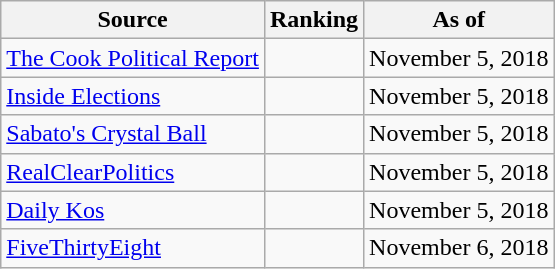<table class="wikitable" style="text-align:center">
<tr>
<th>Source</th>
<th>Ranking</th>
<th>As of</th>
</tr>
<tr>
<td align=left><a href='#'>The Cook Political Report</a></td>
<td></td>
<td>November 5, 2018</td>
</tr>
<tr>
<td align=left><a href='#'>Inside Elections</a></td>
<td></td>
<td>November 5, 2018</td>
</tr>
<tr>
<td align=left><a href='#'>Sabato's Crystal Ball</a></td>
<td></td>
<td>November 5, 2018</td>
</tr>
<tr>
<td align=left><a href='#'>RealClearPolitics</a></td>
<td></td>
<td>November 5, 2018</td>
</tr>
<tr>
<td align=left><a href='#'>Daily Kos</a></td>
<td></td>
<td>November 5, 2018</td>
</tr>
<tr>
<td align=left><a href='#'>FiveThirtyEight</a></td>
<td></td>
<td>November 6, 2018</td>
</tr>
</table>
